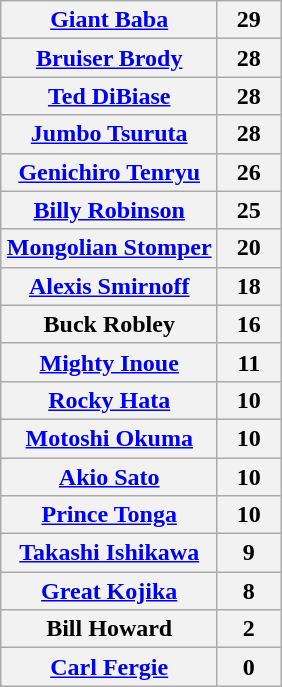<table class="wikitable" style="margin: 1em auto 1em auto">
<tr>
<th><a href='#'>Giant Baba</a></th>
<th style="width:35px">29</th>
</tr>
<tr>
<th><a href='#'>Bruiser Brody</a></th>
<th>28</th>
</tr>
<tr>
<th><a href='#'>Ted DiBiase</a></th>
<th>28</th>
</tr>
<tr>
<th><a href='#'>Jumbo Tsuruta</a></th>
<th>28</th>
</tr>
<tr>
<th><a href='#'>Genichiro Tenryu</a></th>
<th>26</th>
</tr>
<tr>
<th><a href='#'>Billy Robinson</a></th>
<th>25</th>
</tr>
<tr>
<th><a href='#'>Mongolian Stomper</a></th>
<th>20</th>
</tr>
<tr>
<th><a href='#'>Alexis Smirnoff</a></th>
<th>18</th>
</tr>
<tr>
<th>Buck Robley</th>
<th>16</th>
</tr>
<tr>
<th><a href='#'>Mighty Inoue</a></th>
<th>11</th>
</tr>
<tr>
<th><a href='#'>Rocky Hata</a></th>
<th>10</th>
</tr>
<tr>
<th><a href='#'>Motoshi Okuma</a></th>
<th>10</th>
</tr>
<tr>
<th><a href='#'>Akio Sato</a></th>
<th>10</th>
</tr>
<tr>
<th><a href='#'>Prince Tonga</a></th>
<th>10</th>
</tr>
<tr>
<th><a href='#'>Takashi Ishikawa</a></th>
<th>9</th>
</tr>
<tr>
<th><a href='#'>Great Kojika</a></th>
<th>8</th>
</tr>
<tr>
<th>Bill Howard</th>
<th>2</th>
</tr>
<tr>
<th><a href='#'>Carl Fergie</a></th>
<th>0</th>
</tr>
</table>
